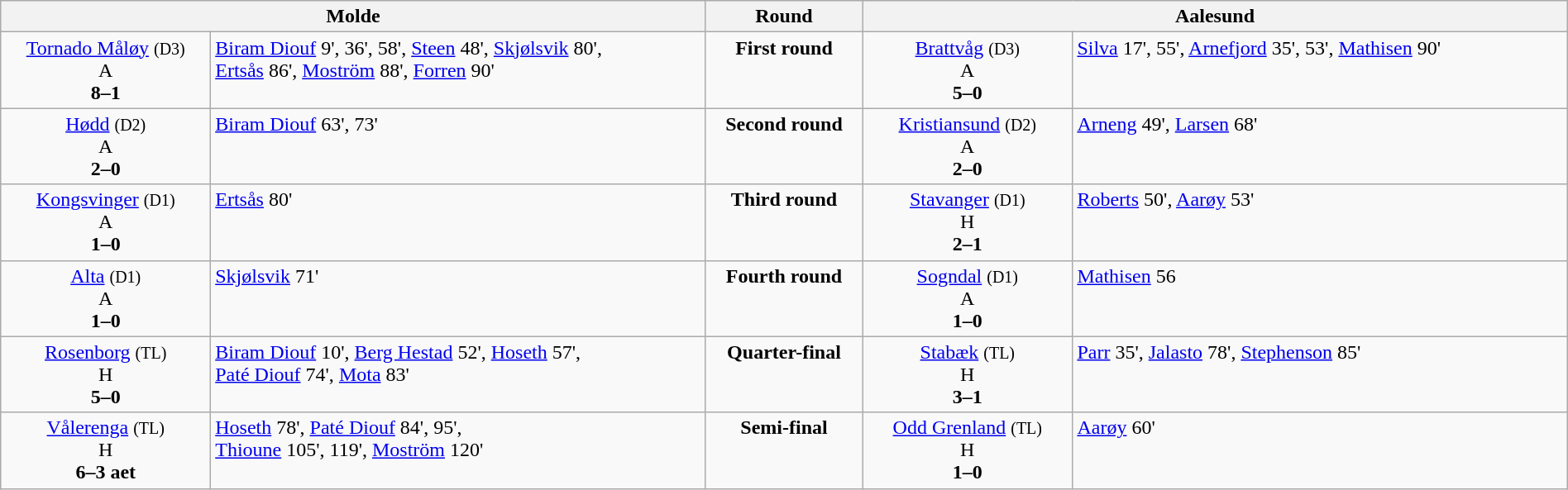<table class=wikitable width=100% style="text-align:center">
<tr valign=top>
<th colspan=2 width=45%>Molde</th>
<th width=10%>Round</th>
<th colspan=2 width=45%>Aalesund</th>
</tr>
<tr valign=top>
<td><a href='#'>Tornado Måløy</a> <small>(D3)</small><br>A<br><strong>8–1</strong></td>
<td align=left><a href='#'>Biram Diouf</a> 9', 36', 58', <a href='#'>Steen</a> 48', <a href='#'>Skjølsvik</a> 80',<br><a href='#'>Ertsås</a> 86', <a href='#'>Moström</a> 88', <a href='#'>Forren</a> 90'</td>
<td><strong>First round</strong></td>
<td><a href='#'>Brattvåg</a> <small>(D3)</small><br>A<br><strong>5–0</strong></td>
<td align=left><a href='#'>Silva</a> 17', 55', <a href='#'>Arnefjord</a> 35', 53', <a href='#'>Mathisen</a> 90'</td>
</tr>
<tr valign=top>
<td><a href='#'>Hødd</a> <small>(D2)</small><br>A<br><strong>2–0</strong></td>
<td align=left><a href='#'>Biram Diouf</a> 63', 73'</td>
<td><strong>Second round</strong></td>
<td><a href='#'>Kristiansund</a> <small>(D2)</small><br>A<br><strong>2–0</strong></td>
<td align=left><a href='#'>Arneng</a> 49', <a href='#'>Larsen</a> 68'</td>
</tr>
<tr valign=top>
<td><a href='#'>Kongsvinger</a> <small>(D1)</small><br>A<br><strong>1–0</strong></td>
<td align=left><a href='#'>Ertsås</a> 80'</td>
<td><strong>Third round</strong></td>
<td><a href='#'>Stavanger</a> <small>(D1)</small><br>H<br><strong>2–1</strong></td>
<td align=left><a href='#'>Roberts</a> 50',  <a href='#'>Aarøy</a> 53'</td>
</tr>
<tr valign=top>
<td><a href='#'>Alta</a> <small>(D1)</small><br>A<br><strong>1–0</strong></td>
<td align=left><a href='#'>Skjølsvik</a> 71'</td>
<td><strong>Fourth round</strong></td>
<td><a href='#'>Sogndal</a> <small>(D1)</small><br>A<br><strong>1–0</strong></td>
<td align=left><a href='#'>Mathisen</a> 56</td>
</tr>
<tr valign=top>
<td><a href='#'>Rosenborg</a> <small>(TL)</small><br>H<br><strong>5–0</strong></td>
<td align=left><a href='#'>Biram Diouf</a> 10', <a href='#'>Berg Hestad</a> 52', <a href='#'>Hoseth</a> 57',<br><a href='#'>Paté Diouf</a> 74', <a href='#'>Mota</a> 83'</td>
<td><strong>Quarter-final</strong></td>
<td><a href='#'>Stabæk</a> <small>(TL)</small><br>H<br><strong>3–1</strong></td>
<td align=left><a href='#'>Parr</a> 35', <a href='#'>Jalasto</a> 78', <a href='#'>Stephenson</a> 85'</td>
</tr>
<tr valign=top>
<td><a href='#'>Vålerenga</a> <small>(TL)</small><br>H<br><strong>6–3 aet</strong></td>
<td align=left><a href='#'>Hoseth</a> 78', <a href='#'>Paté Diouf</a> 84', 95',<br><a href='#'>Thioune</a> 105', 119', <a href='#'>Moström</a> 120'</td>
<td><strong>Semi-final</strong></td>
<td><a href='#'>Odd Grenland</a> <small>(TL)</small><br>H<br><strong>1–0</strong></td>
<td align=left><a href='#'>Aarøy</a> 60'</td>
</tr>
</table>
